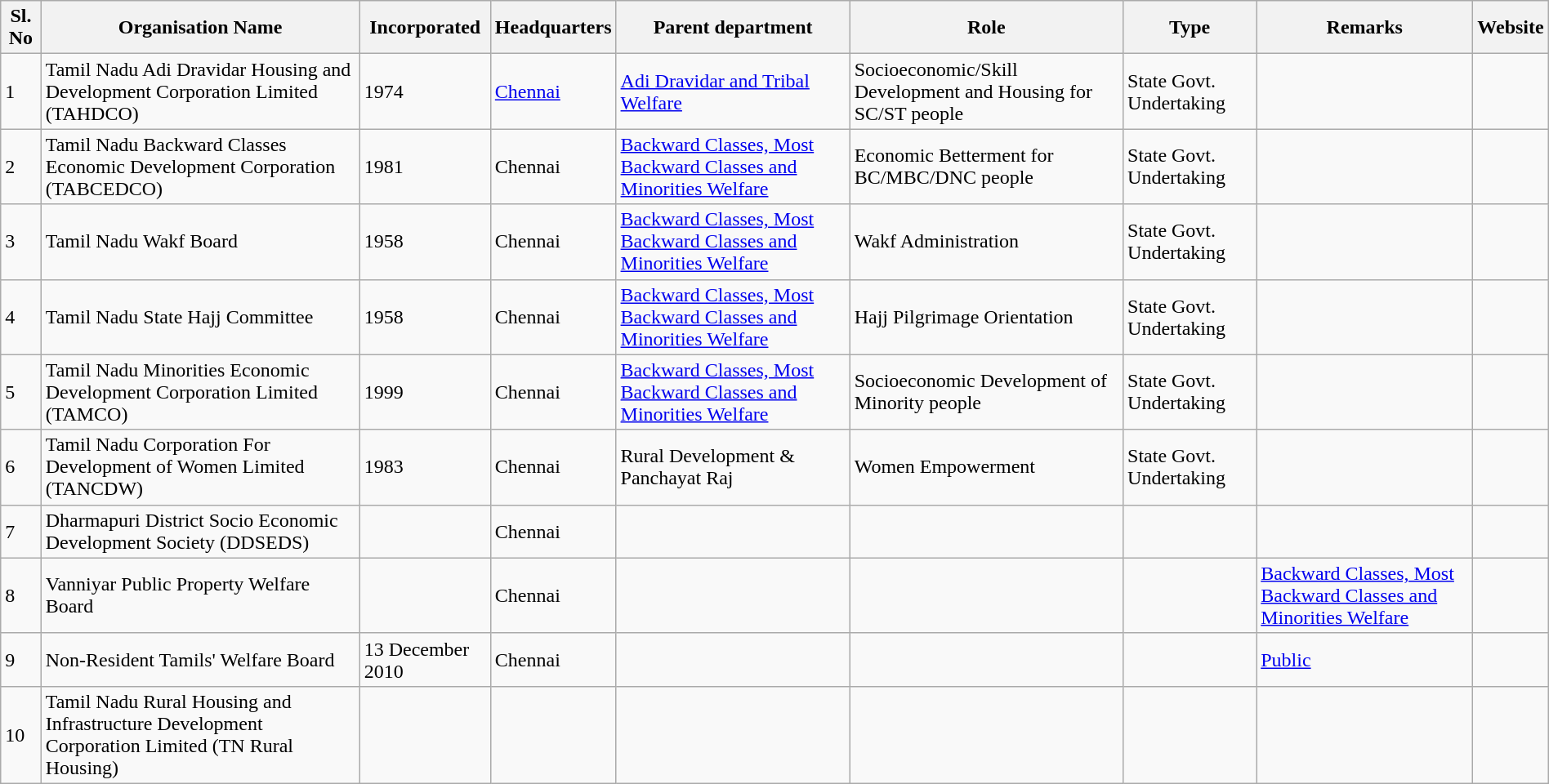<table class="sortable wikitable" style="margin: 1em auto 1em auto;">
<tr>
<th>Sl. No</th>
<th>Organisation Name</th>
<th>Incorporated</th>
<th>Headquarters</th>
<th>Parent department</th>
<th>Role</th>
<th>Type</th>
<th>Remarks</th>
<th>Website</th>
</tr>
<tr>
<td>1</td>
<td>Tamil Nadu Adi Dravidar Housing and Development Corporation Limited (TAHDCO)</td>
<td>1974</td>
<td><a href='#'>Chennai</a></td>
<td><a href='#'>Adi Dravidar and Tribal Welfare</a></td>
<td>Socioeconomic/Skill Development and Housing for SC/ST people</td>
<td>State Govt. Undertaking</td>
<td></td>
<td></td>
</tr>
<tr>
<td>2</td>
<td>Tamil Nadu Backward Classes Economic Development Corporation (TABCEDCO)</td>
<td>1981</td>
<td>Chennai</td>
<td><a href='#'>Backward Classes, Most Backward Classes and Minorities Welfare</a></td>
<td>Economic Betterment for BC/MBC/DNC people</td>
<td>State Govt. Undertaking</td>
<td></td>
<td></td>
</tr>
<tr>
<td>3</td>
<td>Tamil Nadu Wakf Board</td>
<td>1958</td>
<td>Chennai</td>
<td><a href='#'>Backward Classes, Most Backward Classes and Minorities Welfare</a></td>
<td>Wakf Administration</td>
<td>State Govt. Undertaking</td>
<td></td>
<td></td>
</tr>
<tr>
<td>4</td>
<td>Tamil Nadu State Hajj Committee</td>
<td>1958</td>
<td>Chennai</td>
<td><a href='#'>Backward Classes, Most Backward Classes and Minorities Welfare</a></td>
<td>Hajj Pilgrimage Orientation</td>
<td>State Govt. Undertaking</td>
<td></td>
<td></td>
</tr>
<tr>
<td>5</td>
<td>Tamil Nadu Minorities Economic Development Corporation Limited (TAMCO)</td>
<td>1999</td>
<td>Chennai</td>
<td><a href='#'>Backward Classes, Most Backward Classes and Minorities Welfare</a></td>
<td>Socioeconomic Development of Minority people</td>
<td>State Govt. Undertaking</td>
<td></td>
<td></td>
</tr>
<tr>
<td>6</td>
<td>Tamil Nadu Corporation For Development of Women Limited (TANCDW)</td>
<td>1983</td>
<td>Chennai</td>
<td>Rural Development & Panchayat Raj</td>
<td>Women Empowerment</td>
<td>State Govt. Undertaking</td>
<td></td>
<td></td>
</tr>
<tr>
<td>7</td>
<td>Dharmapuri District Socio Economic Development Society (DDSEDS)</td>
<td></td>
<td>Chennai</td>
<td></td>
<td></td>
<td></td>
<td></td>
<td></td>
</tr>
<tr>
<td>8</td>
<td>Vanniyar Public Property Welfare Board</td>
<td></td>
<td>Chennai</td>
<td></td>
<td></td>
<td></td>
<td><a href='#'>Backward Classes, Most Backward Classes and Minorities Welfare</a></td>
<td></td>
</tr>
<tr>
<td>9</td>
<td>Non-Resident Tamils' Welfare Board</td>
<td>13 December 2010</td>
<td>Chennai</td>
<td></td>
<td></td>
<td></td>
<td><a href='#'>Public</a></td>
<td></td>
</tr>
<tr>
<td>10</td>
<td>Tamil Nadu Rural Housing and Infrastructure Development Corporation Limited (TN Rural Housing)</td>
<td></td>
<td></td>
<td></td>
<td></td>
<td></td>
<td></td>
<td></td>
</tr>
</table>
